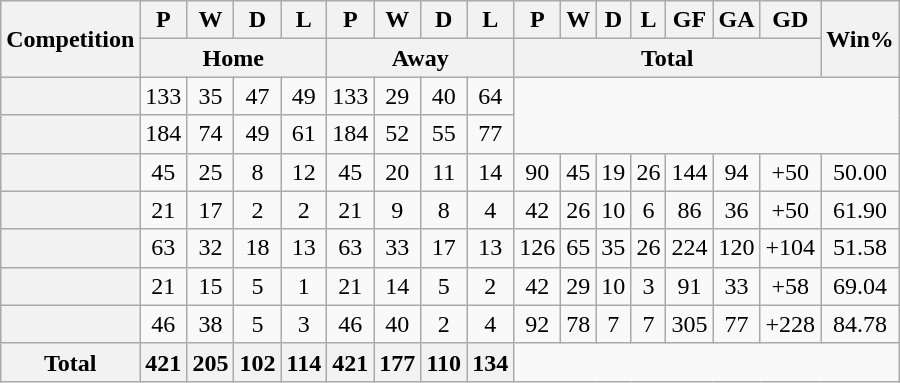<table class="wikitable plainrowheaders sortable" style="text-align:center">
<tr>
<th scope="col" rowspan="2">Competition</th>
<th scope="col">P</th>
<th scope="col">W</th>
<th scope="col">D</th>
<th scope="col">L</th>
<th scope="col">P</th>
<th scope="col">W</th>
<th scope="col">D</th>
<th scope="col">L</th>
<th scope="col">P</th>
<th scope="col">W</th>
<th scope="col">D</th>
<th scope="col">L</th>
<th scope="col">GF</th>
<th scope="col">GA</th>
<th scope="col">GD</th>
<th scope="col" rowspan="2">Win%</th>
</tr>
<tr class="unsortable">
<th colspan="4">Home</th>
<th colspan="4">Away</th>
<th colspan="7">Total</th>
</tr>
<tr>
<th scope="row" align=left></th>
<td>133</td>
<td>35</td>
<td>47</td>
<td>49</td>
<td>133</td>
<td>29</td>
<td>40</td>
<td>64<br></td>
</tr>
<tr>
<th scope="row" align=left></th>
<td>184</td>
<td>74</td>
<td>49</td>
<td>61</td>
<td>184</td>
<td>52</td>
<td>55</td>
<td>77<br></td>
</tr>
<tr>
<th scope="row" align=left></th>
<td>45</td>
<td>25</td>
<td>8</td>
<td>12</td>
<td>45</td>
<td>20</td>
<td>11</td>
<td>14</td>
<td>90</td>
<td>45</td>
<td>19</td>
<td>26</td>
<td>144</td>
<td>94</td>
<td>+50</td>
<td>50.00</td>
</tr>
<tr>
<th scope="row" align=left></th>
<td>21</td>
<td>17</td>
<td>2</td>
<td>2</td>
<td>21</td>
<td>9</td>
<td>8</td>
<td>4</td>
<td>42</td>
<td>26</td>
<td>10</td>
<td>6</td>
<td>86</td>
<td>36</td>
<td>+50</td>
<td>61.90</td>
</tr>
<tr>
<th scope="row" align=left></th>
<td>63</td>
<td>32</td>
<td>18</td>
<td>13</td>
<td>63</td>
<td>33</td>
<td>17</td>
<td>13</td>
<td>126</td>
<td>65</td>
<td>35</td>
<td>26</td>
<td>224</td>
<td>120</td>
<td>+104</td>
<td>51.58</td>
</tr>
<tr>
<th scope="row" align=left></th>
<td>21</td>
<td>15</td>
<td>5</td>
<td>1</td>
<td>21</td>
<td>14</td>
<td>5</td>
<td>2</td>
<td>42</td>
<td>29</td>
<td>10</td>
<td>3</td>
<td>91</td>
<td>33</td>
<td>+58</td>
<td>69.04</td>
</tr>
<tr>
<th scope="row" align=left></th>
<td>46</td>
<td>38</td>
<td>5</td>
<td>3</td>
<td>46</td>
<td>40</td>
<td>2</td>
<td>4</td>
<td>92</td>
<td>78</td>
<td>7</td>
<td>7</td>
<td>305</td>
<td>77</td>
<td>+228</td>
<td>84.78</td>
</tr>
<tr class="sortbottom">
<th>Total</th>
<th>421</th>
<th>205</th>
<th>102</th>
<th>114</th>
<th>421</th>
<th>177</th>
<th>110</th>
<th>134<br></th>
</tr>
</table>
